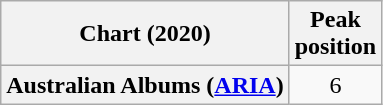<table class="wikitable plainrowheaders" style="text-align:center">
<tr>
<th scope="col">Chart (2020)</th>
<th scope="col">Peak<br>position</th>
</tr>
<tr>
<th scope="row">Australian Albums (<a href='#'>ARIA</a>)</th>
<td>6</td>
</tr>
</table>
